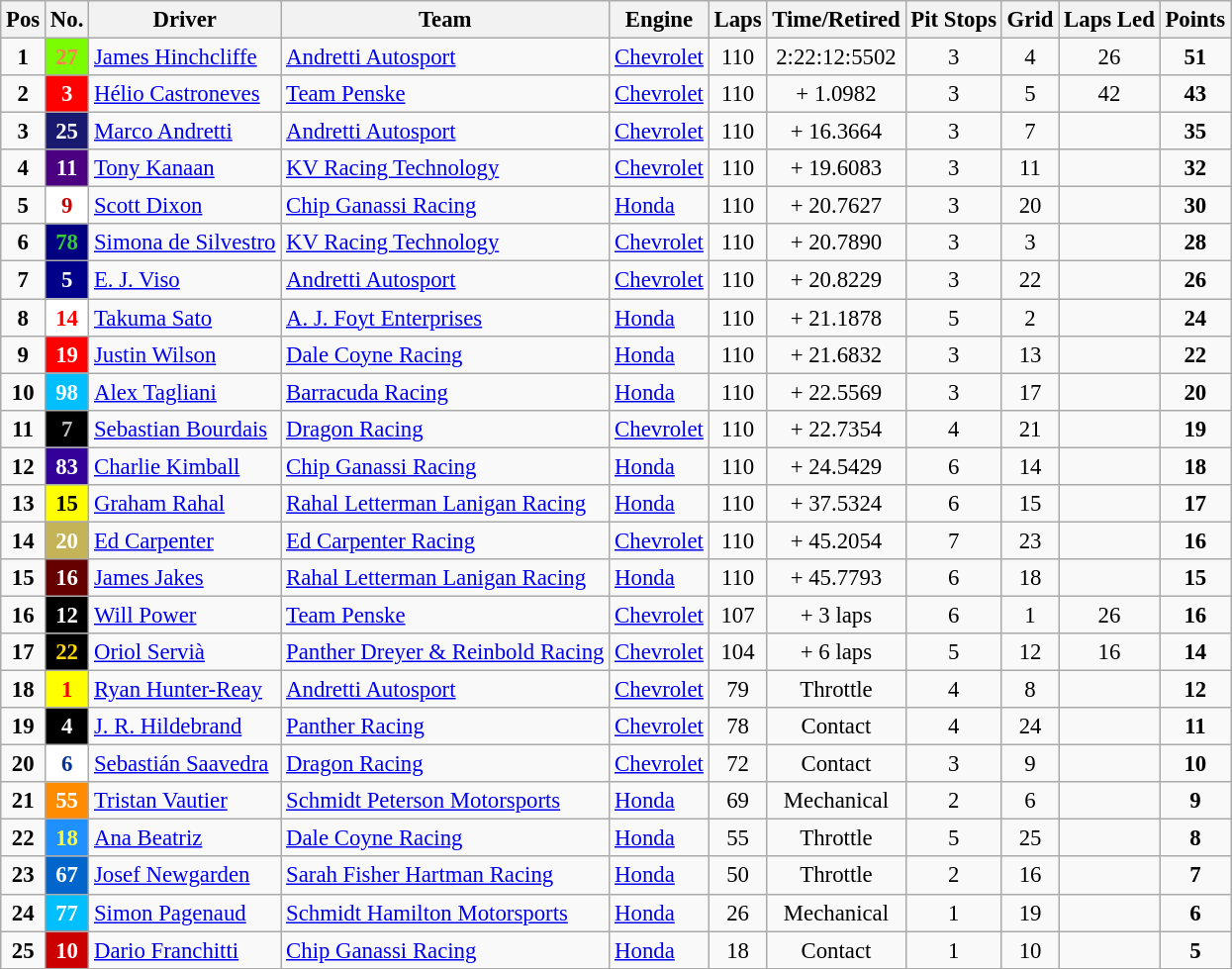<table class="wikitable" " style="font-size:95%">
<tr>
<th>Pos</th>
<th>No.</th>
<th>Driver</th>
<th>Team</th>
<th>Engine</th>
<th>Laps</th>
<th>Time/Retired</th>
<th>Pit Stops</th>
<th>Grid</th>
<th>Laps Led</th>
<th>Points</th>
</tr>
<tr>
<td align="center"><strong>1</strong></td>
<td style="background:lawngreen; color:coral;" align="center"><strong>27</strong></td>
<td> <a href='#'>James Hinchcliffe</a></td>
<td><a href='#'>Andretti Autosport</a></td>
<td><a href='#'>Chevrolet</a></td>
<td align="center">110</td>
<td align="center">2:22:12:5502</td>
<td align="center">3</td>
<td align="center">4</td>
<td align="center">26</td>
<td align="center"><strong>51</strong></td>
</tr>
<tr>
<td align="center"><strong>2</strong></td>
<td style="background:red; color:white;" align="center"><strong>3</strong></td>
<td> <a href='#'>Hélio Castroneves</a></td>
<td><a href='#'>Team Penske</a></td>
<td><a href='#'>Chevrolet</a></td>
<td align="center">110</td>
<td align="center">+ 1.0982</td>
<td align="center">3</td>
<td align="center">5</td>
<td align="center">42</td>
<td align="center"><strong>43</strong></td>
</tr>
<tr>
<td align="center"><strong>3</strong></td>
<td style="background:midnightblue; color:white;" align="center"><strong>25</strong></td>
<td> <a href='#'>Marco Andretti</a></td>
<td><a href='#'>Andretti Autosport</a></td>
<td><a href='#'>Chevrolet</a></td>
<td align="center">110</td>
<td align="center">+ 16.3664</td>
<td align="center">3</td>
<td align="center">7</td>
<td align="center"></td>
<td align="center"><strong>35</strong></td>
</tr>
<tr>
<td align="center"><strong>4</strong></td>
<td style="background:indigo; color:white;" align="center"><strong>11</strong></td>
<td> <a href='#'>Tony Kanaan</a></td>
<td><a href='#'>KV Racing Technology</a></td>
<td><a href='#'>Chevrolet</a></td>
<td align="center">110</td>
<td align="center">+ 19.6083</td>
<td align="center">3</td>
<td align="center">11</td>
<td align="center"></td>
<td align="center"><strong>32</strong></td>
</tr>
<tr>
<td align="center"><strong>5</strong></td>
<td style="background:white; color:#CC0000;" align="center"><strong>9</strong></td>
<td> <a href='#'>Scott Dixon</a></td>
<td><a href='#'>Chip Ganassi Racing</a></td>
<td><a href='#'>Honda</a></td>
<td align="center">110</td>
<td align="center">+ 20.7627</td>
<td align="center">3</td>
<td align="center">20</td>
<td align="center"></td>
<td align="center"><strong>30</strong></td>
</tr>
<tr>
<td align="center"><strong>6</strong></td>
<td style="background:navy; color:limegreen;" align="center"><strong>78</strong></td>
<td> <a href='#'>Simona de Silvestro</a></td>
<td><a href='#'>KV Racing Technology</a></td>
<td><a href='#'>Chevrolet</a></td>
<td align="center">110</td>
<td align="center">+ 20.7890</td>
<td align="center">3</td>
<td align="center">3</td>
<td align="center"></td>
<td align="center"><strong>28</strong></td>
</tr>
<tr>
<td align="center"><strong>7</strong></td>
<td style="background:darkblue; color:white;" align="center"><strong>5</strong></td>
<td> <a href='#'>E. J. Viso</a></td>
<td><a href='#'>Andretti Autosport</a></td>
<td><a href='#'>Chevrolet</a></td>
<td align="center">110</td>
<td align="center">+ 20.8229</td>
<td align="center">3</td>
<td align="center">22</td>
<td align="center"></td>
<td align="center"><strong>26</strong></td>
</tr>
<tr>
<td align="center"><strong>8</strong></td>
<td style="background:white; color:red;" align="center"><strong>14</strong></td>
<td> <a href='#'>Takuma Sato</a></td>
<td><a href='#'>A. J. Foyt Enterprises</a></td>
<td><a href='#'>Honda</a></td>
<td align="center">110</td>
<td align="center">+ 21.1878</td>
<td align="center">5</td>
<td align="center">2</td>
<td align="center"></td>
<td align="center"><strong>24</strong></td>
</tr>
<tr>
<td align="center"><strong>9</strong></td>
<td style="background:red; color:white;" align="center"><strong>19</strong></td>
<td> <a href='#'>Justin Wilson</a></td>
<td><a href='#'>Dale Coyne Racing</a></td>
<td><a href='#'>Honda</a></td>
<td align="center">110</td>
<td align="center">+ 21.6832</td>
<td align="center">3</td>
<td align="center">13</td>
<td align="center"></td>
<td align="center"><strong>22</strong></td>
</tr>
<tr>
<td align="center"><strong>10</strong></td>
<td style="background:deepskyblue; color:white;" align="center"><strong>98</strong></td>
<td> <a href='#'>Alex Tagliani</a></td>
<td><a href='#'>Barracuda Racing</a></td>
<td><a href='#'>Honda</a></td>
<td align="center">110</td>
<td align="center">+ 22.5569</td>
<td align="center">3</td>
<td align="center">17</td>
<td align="center"></td>
<td align="center"><strong>20</strong></td>
</tr>
<tr>
<td align="center"><strong>11</strong></td>
<td style="background:black; color:silver;" align="center"><strong>7</strong></td>
<td> <a href='#'>Sebastian Bourdais</a></td>
<td><a href='#'>Dragon Racing</a></td>
<td><a href='#'>Chevrolet</a></td>
<td align="center">110</td>
<td align="center">+ 22.7354</td>
<td align="center">4</td>
<td align="center">21</td>
<td align="center"></td>
<td align="center"><strong>19</strong></td>
</tr>
<tr>
<td align="center"><strong>12</strong></td>
<td style="background:#330099; color:white;" align="center"><strong>83</strong></td>
<td> <a href='#'>Charlie Kimball</a></td>
<td><a href='#'>Chip Ganassi Racing</a></td>
<td><a href='#'>Honda</a></td>
<td align="center">110</td>
<td align="center">+ 24.5429</td>
<td align="center">6</td>
<td align="center">14</td>
<td align="center"></td>
<td align="center"><strong>18</strong></td>
</tr>
<tr>
<td align="center"><strong>13</strong></td>
<td style="background:yellow; color:black;" align="center"><strong>15</strong></td>
<td> <a href='#'>Graham Rahal</a></td>
<td><a href='#'>Rahal Letterman Lanigan Racing</a></td>
<td><a href='#'>Honda</a></td>
<td align="center">110</td>
<td align="center">+ 37.5324</td>
<td align="center">6</td>
<td align="center">15</td>
<td align="center"></td>
<td align="center"><strong>17</strong></td>
</tr>
<tr>
<td align="center"><strong>14</strong></td>
<td style="background:#C5B358; color:white;" align="center"><strong>20</strong></td>
<td> <a href='#'>Ed Carpenter</a></td>
<td><a href='#'>Ed Carpenter Racing</a></td>
<td><a href='#'>Chevrolet</a></td>
<td align="center">110</td>
<td align="center">+ 45.2054</td>
<td align="center">7</td>
<td align="center">23</td>
<td align="center"></td>
<td align="center"><strong>16</strong></td>
</tr>
<tr>
<td align="center"><strong>15</strong></td>
<td style="background:#660000; color:white;" align="center"><strong>16</strong></td>
<td> <a href='#'>James Jakes</a></td>
<td><a href='#'>Rahal Letterman Lanigan Racing</a></td>
<td><a href='#'>Honda</a></td>
<td align="center">110</td>
<td align="center">+ 45.7793</td>
<td align="center">6</td>
<td align="center">18</td>
<td align="center"></td>
<td align="center"><strong>15</strong></td>
</tr>
<tr>
<td align="center"><strong>16</strong></td>
<td style="background:black; color:white;" align="center"><strong>12</strong></td>
<td> <a href='#'>Will Power</a></td>
<td><a href='#'>Team Penske</a></td>
<td><a href='#'>Chevrolet</a></td>
<td align="center">107</td>
<td align="center">+ 3 laps</td>
<td align="center">6</td>
<td align="center">1</td>
<td align="center">26</td>
<td align="center"><strong>16</strong></td>
</tr>
<tr>
<td align="center"><strong>17</strong></td>
<td style="background:black; color:gold;" align="center"><strong>22</strong></td>
<td> <a href='#'>Oriol Servià</a></td>
<td><a href='#'>Panther Dreyer & Reinbold Racing</a></td>
<td><a href='#'>Chevrolet</a></td>
<td align="center">104</td>
<td align="center">+ 6 laps</td>
<td align="center">5</td>
<td align="center">12</td>
<td align="center">16</td>
<td align="center"><strong>14</strong></td>
</tr>
<tr>
<td align="center"><strong>18</strong></td>
<td style="background:yellow; color:red;" align="center"><strong>1</strong></td>
<td> <a href='#'>Ryan Hunter-Reay</a></td>
<td><a href='#'>Andretti Autosport</a></td>
<td><a href='#'>Chevrolet</a></td>
<td align="center">79</td>
<td align="center">Throttle</td>
<td align="center">4</td>
<td align="center">8</td>
<td align="center"></td>
<td align="center"><strong>12</strong></td>
</tr>
<tr>
<td align="center"><strong>19</strong></td>
<td style="background:black; color:white;" align="center"><strong>4</strong></td>
<td> <a href='#'>J. R. Hildebrand</a></td>
<td><a href='#'>Panther Racing</a></td>
<td><a href='#'>Chevrolet</a></td>
<td align="center">78</td>
<td align="center">Contact</td>
<td align="center">4</td>
<td align="center">24</td>
<td align="center"></td>
<td align="center"><strong>11</strong></td>
</tr>
<tr>
<td align="center"><strong>20</strong></td>
<td style="background:white; color:#003399;" align="center"><strong>6</strong></td>
<td> <a href='#'>Sebastián Saavedra</a></td>
<td><a href='#'>Dragon Racing</a></td>
<td><a href='#'>Chevrolet</a></td>
<td align="center">72</td>
<td align="center">Contact</td>
<td align="center">3</td>
<td align="center">9</td>
<td align="center"></td>
<td align="center"><strong>10</strong></td>
</tr>
<tr>
<td align="center"><strong>21</strong></td>
<td style="background:darkorange; color:white;" align="center"><strong>55</strong></td>
<td> <a href='#'>Tristan Vautier</a></td>
<td><a href='#'>Schmidt Peterson Motorsports</a></td>
<td><a href='#'>Honda</a></td>
<td align="center">69</td>
<td align="center">Mechanical</td>
<td align="center">2</td>
<td align="center">6</td>
<td align="center"></td>
<td align="center"><strong>9</strong></td>
</tr>
<tr>
<td align="center"><strong>22</strong></td>
<td style="background:dodgerblue; color:#FFFF33;" align="center"><strong>18</strong></td>
<td> <a href='#'>Ana Beatriz</a></td>
<td><a href='#'>Dale Coyne Racing</a></td>
<td><a href='#'>Honda</a></td>
<td align="center">55</td>
<td align="center">Throttle</td>
<td align="center">5</td>
<td align="center">25</td>
<td align="center"></td>
<td align="center"><strong>8</strong></td>
</tr>
<tr>
<td align="center"><strong>23</strong></td>
<td style="background:#0066CC; color:white;" align="center"><strong>67</strong></td>
<td> <a href='#'>Josef Newgarden</a></td>
<td><a href='#'>Sarah Fisher Hartman Racing</a></td>
<td><a href='#'>Honda</a></td>
<td align="center">50</td>
<td align="center">Throttle</td>
<td align="center">2</td>
<td align="center">16</td>
<td align="center"></td>
<td align="center"><strong>7</strong></td>
</tr>
<tr>
<td align="center"><strong>24</strong></td>
<td style="background:deepskyblue; color:white;" align="center"><strong>77</strong></td>
<td> <a href='#'>Simon Pagenaud</a></td>
<td><a href='#'>Schmidt Hamilton Motorsports</a></td>
<td><a href='#'>Honda</a></td>
<td align="center">26</td>
<td align="center">Mechanical</td>
<td align="center">1</td>
<td align="center">19</td>
<td align="center"></td>
<td align="center"><strong>6</strong></td>
</tr>
<tr>
<td align="center"><strong>25</strong></td>
<td style="background:#CC0000; color:white;" align="center"><strong>10</strong></td>
<td> <a href='#'>Dario Franchitti</a></td>
<td><a href='#'>Chip Ganassi Racing</a></td>
<td><a href='#'>Honda</a></td>
<td align="center">18</td>
<td align="center">Contact</td>
<td align="center">1</td>
<td align="center">10</td>
<td align="center"></td>
<td align="center"><strong>5</strong></td>
</tr>
<tr>
</tr>
</table>
